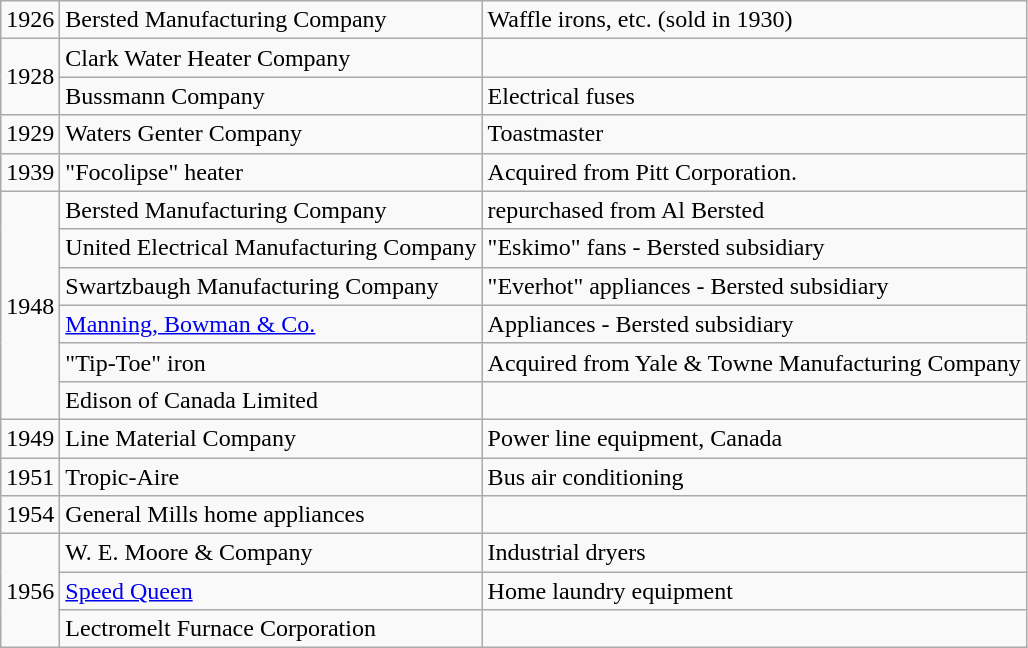<table class=wikitable>
<tr>
<td>1926</td>
<td>Bersted Manufacturing Company</td>
<td>Waffle irons, etc. (sold in 1930)</td>
</tr>
<tr>
<td rowspan=2>1928</td>
<td>Clark Water Heater Company</td>
<td></td>
</tr>
<tr>
<td>Bussmann Company</td>
<td>Electrical fuses</td>
</tr>
<tr>
<td>1929</td>
<td>Waters Genter Company</td>
<td>Toastmaster</td>
</tr>
<tr>
<td>1939</td>
<td>"Focolipse" heater</td>
<td>Acquired from Pitt Corporation.</td>
</tr>
<tr>
<td rowspan=6>1948</td>
<td>Bersted Manufacturing Company</td>
<td>repurchased from Al Bersted</td>
</tr>
<tr>
<td>United Electrical Manufacturing Company</td>
<td>"Eskimo" fans - Bersted subsidiary</td>
</tr>
<tr>
<td>Swartzbaugh Manufacturing Company</td>
<td>"Everhot" appliances - Bersted subsidiary</td>
</tr>
<tr>
<td><a href='#'>Manning, Bowman & Co.</a></td>
<td>Appliances  - Bersted subsidiary</td>
</tr>
<tr>
<td>"Tip-Toe" iron</td>
<td>Acquired from Yale & Towne Manufacturing Company</td>
</tr>
<tr>
<td>Edison of Canada Limited</td>
<td></td>
</tr>
<tr>
<td>1949</td>
<td>Line Material Company</td>
<td>Power line equipment, Canada</td>
</tr>
<tr>
<td>1951</td>
<td>Tropic-Aire</td>
<td>Bus air conditioning</td>
</tr>
<tr>
<td>1954</td>
<td>General Mills home appliances</td>
<td></td>
</tr>
<tr>
<td rowspan=3>1956</td>
<td>W. E. Moore & Company</td>
<td>Industrial dryers</td>
</tr>
<tr>
<td><a href='#'>Speed Queen</a></td>
<td>Home laundry equipment</td>
</tr>
<tr>
<td>Lectromelt Furnace Corporation</td>
<td></td>
</tr>
</table>
